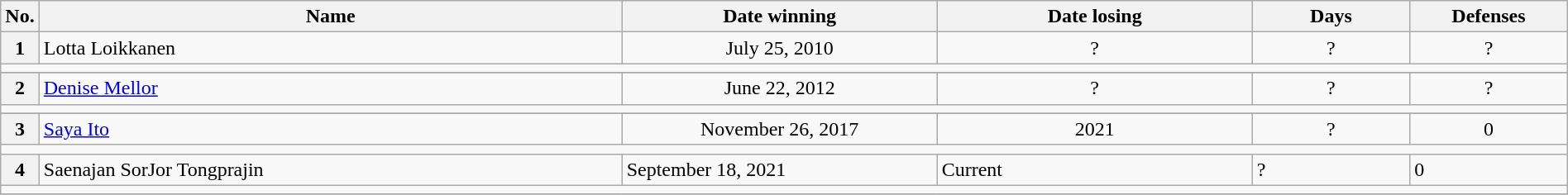<table class="wikitable" width=100%>
<tr>
<th style="width:1%;">No.</th>
<th style="width:37%;">Name</th>
<th style="width:20%;">Date winning</th>
<th style="width:20%;">Date losing</th>
<th data-sort-type="number" style="width:10%;">Days</th>
<th data-sort-type="number" style="width:10%;">Defenses</th>
</tr>
<tr align=center>
<th>1</th>
<td align=left> Lotta Loikkanen</td>
<td>July 25, 2010</td>
<td>?</td>
<td>?</td>
<td>?</td>
</tr>
<tr>
<td colspan="6"></td>
</tr>
<tr>
</tr>
<tr align=center>
<th>2</th>
<td align=left> <a href='#'>Denise Mellor</a></td>
<td>June 22, 2012</td>
<td>?</td>
<td>?</td>
<td>?</td>
</tr>
<tr>
<td colspan="6"></td>
</tr>
<tr>
</tr>
<tr align=center>
<th>3</th>
<td align=left> <a href='#'>Saya Ito</a></td>
<td>November 26, 2017</td>
<td>2021</td>
<td>?</td>
<td>0</td>
</tr>
<tr>
<td colspan="6"></td>
</tr>
<tr>
<th>4</th>
<td align=left> Saenajan SorJor Tongprajin</td>
<td>September 18, 2021</td>
<td>Current</td>
<td>?</td>
<td>0</td>
</tr>
<tr>
<td colspan="6"></td>
</tr>
<tr>
</tr>
</table>
